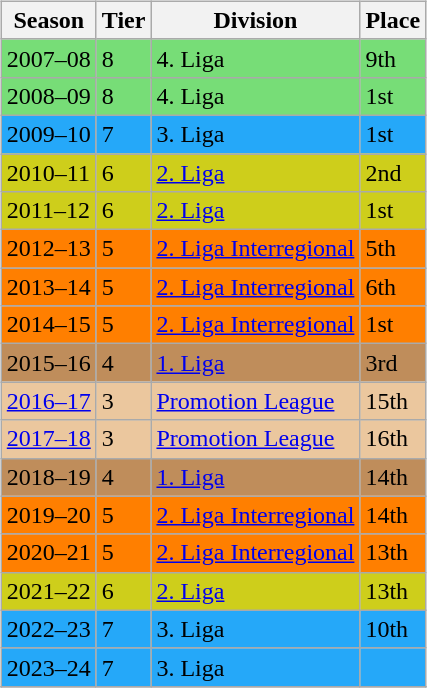<table>
<tr>
<td valign="top" width=0%><br><table class="wikitable">
<tr style="background:#f0f6fa;">
<th>Season</th>
<th>Tier</th>
<th>Division</th>
<th>Place</th>
</tr>
<tr>
<td style="background:#77DD77;">2007–08</td>
<td style="background:#77DD77;">8</td>
<td style="background:#77DD77;">4. Liga</td>
<td style="background:#77DD77;">9th</td>
</tr>
<tr>
<td style="background:#77DD77;">2008–09</td>
<td style="background:#77DD77;">8</td>
<td style="background:#77DD77;">4. Liga</td>
<td style="background:#77DD77;">1st</td>
</tr>
<tr>
<td style="background:#25A8F9;">2009–10</td>
<td style="background:#25A8F9;">7</td>
<td style="background:#25A8F9;">3. Liga</td>
<td style="background:#25A8F9;">1st</td>
</tr>
<tr>
<td style="background:#CECE1B;">2010–11</td>
<td style="background:#CECE1B;">6</td>
<td style="background:#CECE1B;"><a href='#'>2. Liga</a></td>
<td style="background:#CECE1B;">2nd</td>
</tr>
<tr>
<td style="background:#CECE1B;">2011–12</td>
<td style="background:#CECE1B;">6</td>
<td style="background:#CECE1B;"><a href='#'>2. Liga</a></td>
<td style="background:#CECE1B;">1st</td>
</tr>
<tr>
<td style="background:#FF7F00;">2012–13</td>
<td style="background:#FF7F00;">5</td>
<td style="background:#FF7F00;"><a href='#'>2. Liga Interregional</a></td>
<td style="background:#FF7F00;">5th</td>
</tr>
<tr>
<td style="background:#FF7F00;">2013–14</td>
<td style="background:#FF7F00;">5</td>
<td style="background:#FF7F00;"><a href='#'>2. Liga Interregional</a></td>
<td style="background:#FF7F00;">6th</td>
</tr>
<tr>
<td style="background:#FF7F00;">2014–15</td>
<td style="background:#FF7F00;">5</td>
<td style="background:#FF7F00;"><a href='#'>2. Liga Interregional</a></td>
<td style="background:#FF7F00;">1st</td>
</tr>
<tr>
<td style="background:#BF8D5B;">2015–16</td>
<td style="background:#BF8D5B;">4</td>
<td style="background:#BF8D5B;"><a href='#'>1. Liga</a></td>
<td style="background:#BF8D5B;">3rd</td>
</tr>
<tr>
<td style="background:#EBC79E;"><a href='#'>2016–17</a></td>
<td style="background:#EBC79E;">3</td>
<td style="background:#EBC79E;"><a href='#'>Promotion League</a></td>
<td style="background:#EBC79E;">15th</td>
</tr>
<tr>
<td style="background:#EBC79E;"><a href='#'>2017–18</a></td>
<td style="background:#EBC79E;">3</td>
<td style="background:#EBC79E;"><a href='#'>Promotion League</a></td>
<td style="background:#EBC79E;">16th</td>
</tr>
<tr>
<td style="background:#BF8D5B;">2018–19</td>
<td style="background:#BF8D5B;">4</td>
<td style="background:#BF8D5B;"><a href='#'>1. Liga</a></td>
<td style="background:#BF8D5B;">14th</td>
</tr>
<tr>
<td style="background:#FF7F00;">2019–20</td>
<td style="background:#FF7F00;">5</td>
<td style="background:#FF7F00;"><a href='#'>2. Liga Interregional</a></td>
<td style="background:#FF7F00;">14th</td>
</tr>
<tr>
<td style="background:#FF7F00;">2020–21</td>
<td style="background:#FF7F00;">5</td>
<td style="background:#FF7F00;"><a href='#'>2. Liga Interregional</a></td>
<td style="background:#FF7F00;">13th</td>
</tr>
<tr>
<td style="background:#CECE1B;">2021–22</td>
<td style="background:#CECE1B;">6</td>
<td style="background:#CECE1B;"><a href='#'>2. Liga</a></td>
<td style="background:#CECE1B;">13th</td>
</tr>
<tr>
<td style="background:#25A8F9;">2022–23</td>
<td style="background:#25A8F9;">7</td>
<td style="background:#25A8F9;">3. Liga</td>
<td style="background:#25A8F9;">10th</td>
</tr>
<tr>
<td style="background:#25A8F9;">2023–24</td>
<td style="background:#25A8F9;">7</td>
<td style="background:#25A8F9;">3. Liga</td>
<td style="background:#25A8F9;"></td>
</tr>
<tr>
</tr>
</table>
</td>
</tr>
</table>
